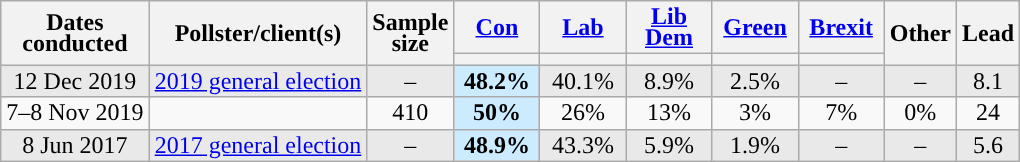<table class="wikitable sortable mw-datatable" style="text-align:center;line-height:14px;">
<tr>
<th rowspan="2">Dates<br>conducted</th>
<th rowspan="2">Pollster/client(s)</th>
<th rowspan="2" data-sort-type="number">Sample<br>size</th>
<th class="unsortable" style="width:50px;"><a href='#'>Con</a></th>
<th class="unsortable" style="width:50px;"><a href='#'>Lab</a></th>
<th class="unsortable" style="width:50px;"><a href='#'>Lib Dem</a></th>
<th class="unsortable" style="width:50px;"><a href='#'>Green</a></th>
<th class="unsortable" style="width:50px;"><a href='#'>Brexit</a></th>
<th rowspan="2" class="unsortable">Other</th>
<th rowspan="2" data-sort-type="number">Lead</th>
</tr>
<tr>
<th data-sort-type="number" style="background:"></th>
<th data-sort-type="number" style="background:"></th>
<th data-sort-type="number" style="background:"></th>
<th data-sort-type="number" style="background:"></th>
<th data-sort-type="number" style="background:"></th>
</tr>
<tr style="background:#E9E9E9;">
<td data-sort-value="2017-06-08">12 Dec 2019</td>
<td><a href='#'>2019 general election</a></td>
<td>–</td>
<td style="background:#CCEBFF;"><strong>48.2%</strong></td>
<td>40.1%</td>
<td>8.9%</td>
<td>2.5%</td>
<td>–</td>
<td>–</td>
<td style="background:">8.1</td>
</tr>
<tr>
<td data-sort-value="2019-11-14">7–8 Nov 2019</td>
<td></td>
<td>410</td>
<td style="background:#CCEBFF;"><strong>50%</strong></td>
<td>26%</td>
<td>13%</td>
<td>3%</td>
<td>7%</td>
<td>0%</td>
<td style="background:">24</td>
</tr>
<tr style="background:#E9E9E9;">
<td data-sort-value="2017-06-08">8 Jun 2017</td>
<td><a href='#'>2017 general election</a></td>
<td>–</td>
<td style="background:#CCEBFF;"><strong>48.9%</strong></td>
<td>43.3%</td>
<td>5.9%</td>
<td>1.9%</td>
<td>–</td>
<td>–</td>
<td style="background:">5.6</td>
</tr>
</table>
